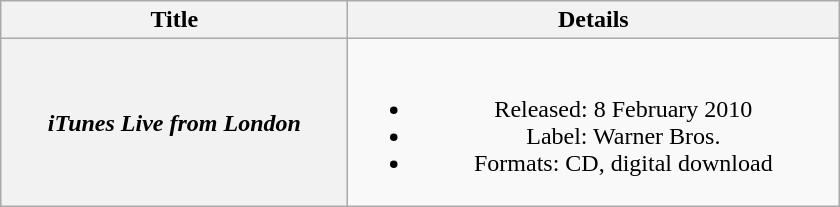<table class="wikitable plainrowheaders" style="text-align:center;">
<tr>
<th scope="col" style="width:14em;">Title</th>
<th scope="col" style="width:20em;">Details</th>
</tr>
<tr>
<th scope="row"><em>iTunes Live from London</em></th>
<td><br><ul><li>Released: 8 February 2010</li><li>Label: Warner Bros.</li><li>Formats: CD, digital download</li></ul></td>
</tr>
</table>
